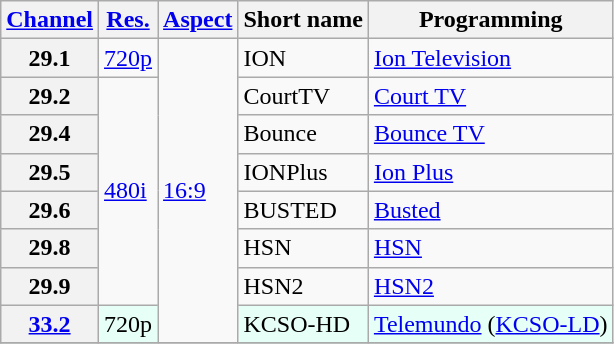<table class="wikitable">
<tr>
<th scope = "col"><a href='#'>Channel</a></th>
<th scope = "col"><a href='#'>Res.</a></th>
<th scope = "col"><a href='#'>Aspect</a></th>
<th scope = "col">Short name</th>
<th scope = "col">Programming</th>
</tr>
<tr>
<th scope = "row">29.1</th>
<td><a href='#'>720p</a></td>
<td rowspan="8"><a href='#'>16:9</a></td>
<td>ION</td>
<td><a href='#'>Ion Television</a></td>
</tr>
<tr>
<th scope = "row">29.2</th>
<td rowspan="6"><a href='#'>480i</a></td>
<td>CourtTV</td>
<td><a href='#'>Court TV</a></td>
</tr>
<tr>
<th scope = "row">29.4</th>
<td>Bounce</td>
<td><a href='#'>Bounce TV</a></td>
</tr>
<tr>
<th scope = "row">29.5</th>
<td>IONPlus</td>
<td><a href='#'>Ion Plus</a></td>
</tr>
<tr>
<th scope = "row">29.6</th>
<td>BUSTED</td>
<td><a href='#'>Busted</a></td>
</tr>
<tr>
<th scope = "row">29.8</th>
<td>HSN</td>
<td><a href='#'>HSN</a></td>
</tr>
<tr>
<th scope = "row">29.9</th>
<td>HSN2</td>
<td><a href='#'>HSN2</a></td>
</tr>
<tr style="background-color: #E6FFF7;">
<th scope = "row"><a href='#'>33.2</a></th>
<td>720p</td>
<td>KCSO-HD</td>
<td><a href='#'>Telemundo</a> (<a href='#'>KCSO-LD</a>)</td>
</tr>
<tr>
</tr>
</table>
